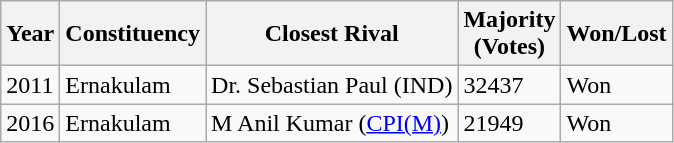<table class="wikitable">
<tr>
<th>Year</th>
<th>Constituency</th>
<th>Closest Rival</th>
<th>Majority<br>(Votes)</th>
<th>Won/Lost</th>
</tr>
<tr>
<td>2011</td>
<td>Ernakulam</td>
<td>Dr. Sebastian Paul (IND)</td>
<td>32437</td>
<td>Won</td>
</tr>
<tr>
<td>2016</td>
<td>Ernakulam</td>
<td>M Anil Kumar (<a href='#'>CPI(M)</a>)</td>
<td>21949</td>
<td>Won</td>
</tr>
</table>
